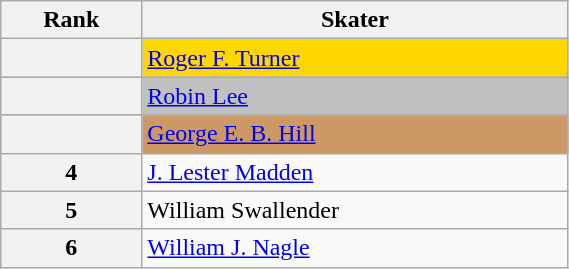<table class="wikitable unsortable" style="text-align:left; width:30%">
<tr>
<th scope="col">Rank</th>
<th scope="col">Skater</th>
</tr>
<tr bgcolor="gold">
<th scope="row"></th>
<td><a href='#'>Roger F. Turner</a></td>
</tr>
<tr bgcolor="silver">
<th scope="row"></th>
<td><a href='#'>Robin Lee</a></td>
</tr>
<tr bgcolor="cc9966">
<th scope="row"></th>
<td><a href='#'>George E. B. Hill</a></td>
</tr>
<tr>
<th scope="row">4</th>
<td><a href='#'>J. Lester Madden</a></td>
</tr>
<tr>
<th scope="row">5</th>
<td>William Swallender</td>
</tr>
<tr>
<th scope="row">6</th>
<td><a href='#'>William J. Nagle</a></td>
</tr>
</table>
